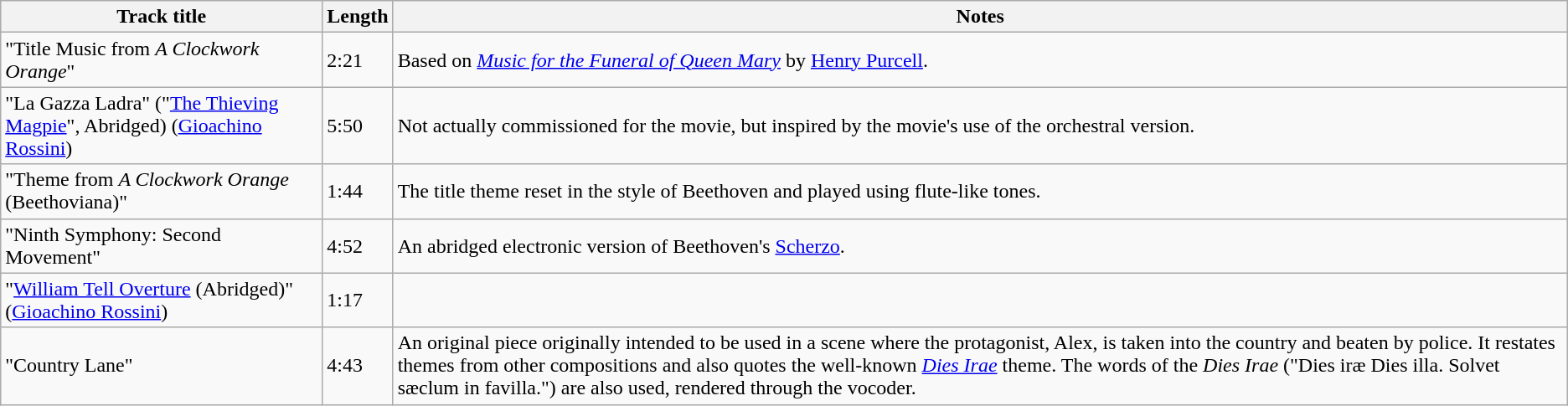<table class="wikitable sortable" width="auto">
<tr>
<th>Track title</th>
<th>Length</th>
<th>Notes</th>
</tr>
<tr>
<td>"Title Music from <em>A Clockwork Orange</em>"</td>
<td>2:21</td>
<td>Based on <em><a href='#'>Music for the Funeral of Queen Mary</a></em> by <a href='#'>Henry Purcell</a>.</td>
</tr>
<tr>
<td>"La Gazza Ladra" ("<a href='#'>The Thieving Magpie</a>", Abridged) (<a href='#'>Gioachino Rossini</a>)</td>
<td>5:50</td>
<td>Not actually commissioned for the movie, but inspired by the movie's use of the orchestral version.</td>
</tr>
<tr>
<td>"Theme from <em>A Clockwork Orange</em> (Beethoviana)"</td>
<td>1:44</td>
<td>The title theme reset in the style of Beethoven and played using flute-like tones.</td>
</tr>
<tr>
<td>"Ninth Symphony: Second Movement"</td>
<td>4:52</td>
<td>An abridged electronic version of Beethoven's <a href='#'>Scherzo</a>.</td>
</tr>
<tr>
<td>"<a href='#'>William Tell Overture</a> (Abridged)" (<a href='#'>Gioachino Rossini</a>)</td>
<td>1:17</td>
<td></td>
</tr>
<tr>
<td>"Country Lane"</td>
<td>4:43</td>
<td>An original piece originally intended to be used in a scene where the protagonist, Alex, is taken into the country and beaten by police. It restates themes from other compositions and also quotes the well-known <em><a href='#'>Dies Irae</a></em> theme. The words of the <em>Dies Irae</em> ("Dies iræ Dies illa. Solvet sæclum in favilla.") are also used, rendered through the vocoder.</td>
</tr>
</table>
